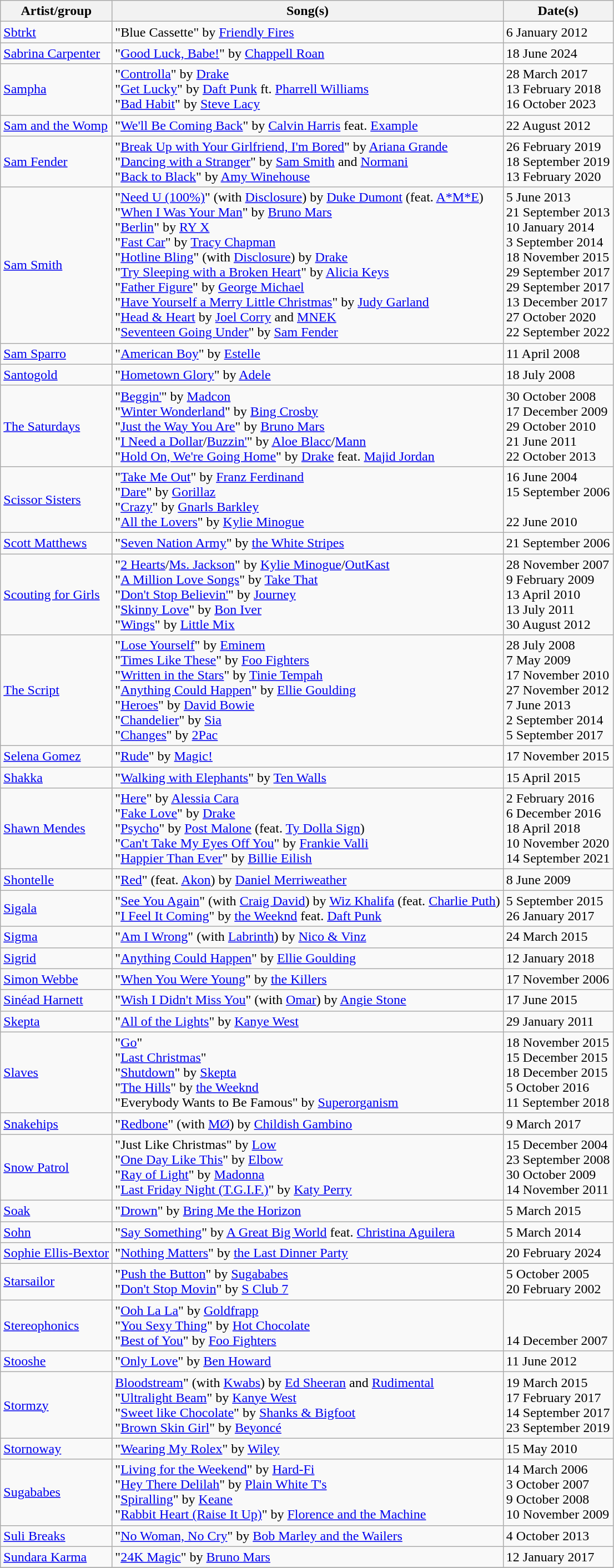<table class="wikitable">
<tr>
<th>Artist/group</th>
<th>Song(s)</th>
<th>Date(s)</th>
</tr>
<tr>
<td><a href='#'>Sbtrkt</a></td>
<td>"Blue Cassette" by <a href='#'>Friendly Fires</a></td>
<td>6 January 2012</td>
</tr>
<tr>
<td><a href='#'>Sabrina Carpenter</a></td>
<td>"<a href='#'>Good Luck, Babe!</a>" by <a href='#'>Chappell Roan</a></td>
<td>18 June 2024</td>
</tr>
<tr>
<td><a href='#'>Sampha</a></td>
<td>"<a href='#'>Controlla</a>" by <a href='#'>Drake</a><br>"<a href='#'>Get Lucky</a>" by <a href='#'>Daft Punk</a> ft. <a href='#'>Pharrell Williams</a><br>"<a href='#'>Bad Habit</a>" by <a href='#'>Steve Lacy</a></td>
<td>28 March 2017<br>13 February 2018<br>16 October 2023</td>
</tr>
<tr>
<td><a href='#'>Sam and the Womp</a></td>
<td>"<a href='#'>We'll Be Coming Back</a>" by <a href='#'>Calvin Harris</a> feat. <a href='#'>Example</a></td>
<td>22 August 2012</td>
</tr>
<tr>
<td><a href='#'>Sam Fender</a></td>
<td>"<a href='#'>Break Up with Your Girlfriend, I'm Bored</a>" by <a href='#'>Ariana Grande</a> <br> "<a href='#'>Dancing with a Stranger</a>" by <a href='#'>Sam Smith</a> and <a href='#'>Normani</a> <br> "<a href='#'>Back to Black</a>" by <a href='#'>Amy Winehouse</a></td>
<td>26 February 2019 <br> 18 September 2019 <br> 13 February 2020</td>
</tr>
<tr>
<td><a href='#'>Sam Smith</a></td>
<td>"<a href='#'>Need U (100%)</a>" (with <a href='#'>Disclosure</a>) by <a href='#'>Duke Dumont</a> (feat. <a href='#'>A*M*E</a>)<br>"<a href='#'>When I Was Your Man</a>" by <a href='#'>Bruno Mars</a><br>"<a href='#'>Berlin</a>" by <a href='#'>RY X</a><br>"<a href='#'>Fast Car</a>" by <a href='#'>Tracy Chapman</a><br>"<a href='#'>Hotline Bling</a>" (with <a href='#'>Disclosure</a>) by <a href='#'>Drake</a><br>"<a href='#'>Try Sleeping with a Broken Heart</a>" by <a href='#'>Alicia Keys</a><br>"<a href='#'>Father Figure</a>" by <a href='#'>George Michael</a><br>"<a href='#'>Have Yourself a Merry Little Christmas</a>" by <a href='#'>Judy Garland</a><br>"<a href='#'>Head & Heart</a> by <a href='#'>Joel Corry</a> and <a href='#'>MNEK</a><br>"<a href='#'>Seventeen Going Under</a>" by <a href='#'>Sam Fender</a></td>
<td>5 June 2013<br>21 September 2013<br>10 January 2014<br>3 September 2014<br>18 November 2015<br>29 September 2017<br>29 September 2017<br>13 December 2017<br>27 October 2020<br>22 September 2022</td>
</tr>
<tr>
<td><a href='#'>Sam Sparro</a></td>
<td>"<a href='#'>American Boy</a>" by <a href='#'>Estelle</a></td>
<td>11 April 2008</td>
</tr>
<tr>
<td><a href='#'>Santogold</a></td>
<td>"<a href='#'>Hometown Glory</a>" by <a href='#'>Adele</a></td>
<td>18 July 2008</td>
</tr>
<tr>
<td><a href='#'>The Saturdays</a></td>
<td>"<a href='#'>Beggin'</a>" by <a href='#'>Madcon</a> <br> "<a href='#'>Winter Wonderland</a>" by <a href='#'>Bing Crosby</a> <br> "<a href='#'>Just the Way You Are</a>" by <a href='#'>Bruno Mars</a> <br> "<a href='#'>I Need a Dollar</a>/<a href='#'>Buzzin'</a>" by <a href='#'>Aloe Blacc</a>/<a href='#'>Mann</a><br>"<a href='#'>Hold On, We're Going Home</a>" by <a href='#'>Drake</a> feat. <a href='#'>Majid Jordan</a></td>
<td>30 October 2008<br> 17 December 2009<br>29 October 2010<br>21 June 2011<br>22 October 2013</td>
</tr>
<tr>
<td><a href='#'>Scissor Sisters</a></td>
<td>"<a href='#'>Take Me Out</a>" by <a href='#'>Franz Ferdinand</a><br> "<a href='#'>Dare</a>" by <a href='#'>Gorillaz</a><br>"<a href='#'>Crazy</a>" by <a href='#'>Gnarls Barkley</a><br>"<a href='#'>All the Lovers</a>" by <a href='#'>Kylie Minogue</a></td>
<td>16 June 2004<br>15 September 2006<br><br>22 June 2010</td>
</tr>
<tr>
<td><a href='#'>Scott Matthews</a></td>
<td>"<a href='#'>Seven Nation Army</a>" by <a href='#'>the White Stripes</a></td>
<td>21 September 2006</td>
</tr>
<tr>
<td><a href='#'>Scouting for Girls</a></td>
<td>"<a href='#'>2 Hearts</a>/<a href='#'>Ms. Jackson</a>" by <a href='#'>Kylie Minogue</a>/<a href='#'>OutKast</a><br>"<a href='#'>A Million Love Songs</a>" by <a href='#'>Take That</a><br>"<a href='#'>Don't Stop Believin'</a>" by <a href='#'>Journey</a><br>"<a href='#'>Skinny Love</a>" by <a href='#'>Bon Iver</a><br>"<a href='#'>Wings</a>" by <a href='#'>Little Mix</a></td>
<td>28 November 2007<br>9 February 2009<br>13 April 2010<br>13 July 2011<br>30 August 2012</td>
</tr>
<tr>
<td><a href='#'>The Script</a></td>
<td>"<a href='#'>Lose Yourself</a>" by <a href='#'>Eminem</a><br>"<a href='#'>Times Like These</a>" by <a href='#'>Foo Fighters</a><br> "<a href='#'>Written in the Stars</a>" by <a href='#'>Tinie Tempah</a> <br>"<a href='#'>Anything Could Happen</a>" by <a href='#'>Ellie Goulding</a><br>"<a href='#'>Heroes</a>" by <a href='#'>David Bowie</a><br>"<a href='#'>Chandelier</a>" by <a href='#'>Sia</a><br>"<a href='#'>Changes</a>" by <a href='#'>2Pac</a></td>
<td>28 July 2008<br>7 May 2009 <br> 17 November 2010<br> 27 November 2012<br>7 June 2013<br>2 September 2014<br>5 September 2017</td>
</tr>
<tr>
<td><a href='#'>Selena Gomez</a></td>
<td>"<a href='#'>Rude</a>" by <a href='#'>Magic!</a></td>
<td>17 November 2015</td>
</tr>
<tr>
<td><a href='#'>Shakka</a></td>
<td>"<a href='#'>Walking with Elephants</a>" by <a href='#'>Ten Walls</a></td>
<td>15 April 2015</td>
</tr>
<tr>
<td><a href='#'>Shawn Mendes</a></td>
<td>"<a href='#'>Here</a>" by <a href='#'>Alessia Cara</a><br>"<a href='#'>Fake Love</a>" by <a href='#'>Drake</a><br>"<a href='#'>Psycho</a>" by <a href='#'>Post Malone</a> (feat. <a href='#'>Ty Dolla Sign</a>) <br>"<a href='#'>Can't Take My Eyes Off You</a>" by <a href='#'>Frankie Valli</a><br>"<a href='#'>Happier Than Ever</a>" by <a href='#'>Billie Eilish</a></td>
<td>2 February 2016<br>6 December 2016<br>18 April 2018<br>10 November 2020<br>14 September 2021</td>
</tr>
<tr>
<td><a href='#'>Shontelle</a></td>
<td>"<a href='#'>Red</a>" (feat. <a href='#'>Akon</a>) by <a href='#'>Daniel Merriweather</a></td>
<td>8 June 2009</td>
</tr>
<tr>
<td><a href='#'>Sigala</a></td>
<td>"<a href='#'>See You Again</a>" (with <a href='#'>Craig David</a>) by <a href='#'>Wiz Khalifa</a> (feat. <a href='#'>Charlie Puth</a>)<br>"<a href='#'>I Feel It Coming</a>" by <a href='#'>the Weeknd</a> feat. <a href='#'>Daft Punk</a></td>
<td>5 September 2015<br>26 January 2017</td>
</tr>
<tr>
<td><a href='#'>Sigma</a></td>
<td>"<a href='#'>Am I Wrong</a>" (with <a href='#'>Labrinth</a>) by <a href='#'>Nico & Vinz</a></td>
<td>24 March 2015</td>
</tr>
<tr>
<td><a href='#'>Sigrid</a></td>
<td>"<a href='#'>Anything Could Happen</a>" by <a href='#'>Ellie Goulding</a></td>
<td>12 January 2018</td>
</tr>
<tr>
<td><a href='#'>Simon Webbe</a></td>
<td>"<a href='#'>When You Were Young</a>" by <a href='#'>the Killers</a></td>
<td>17 November 2006</td>
</tr>
<tr>
<td><a href='#'>Sinéad Harnett</a></td>
<td>"<a href='#'>Wish I Didn't Miss You</a>" (with <a href='#'>Omar</a>) by <a href='#'>Angie Stone</a></td>
<td>17 June 2015</td>
</tr>
<tr>
<td><a href='#'>Skepta</a></td>
<td>"<a href='#'>All of the Lights</a>" by <a href='#'>Kanye West</a></td>
<td>29 January 2011</td>
</tr>
<tr>
<td><a href='#'>Slaves</a></td>
<td>"<a href='#'>Go</a>"<br>"<a href='#'>Last Christmas</a>"<br>"<a href='#'>Shutdown</a>" by <a href='#'>Skepta</a><br>"<a href='#'>The Hills</a>" by <a href='#'>the Weeknd</a><br>"Everybody Wants to Be Famous" by <a href='#'>Superorganism</a></td>
<td>18 November 2015<br>15 December 2015<br>18 December 2015<br>5 October 2016<br>11 September 2018</td>
</tr>
<tr>
<td><a href='#'>Snakehips</a></td>
<td>"<a href='#'>Redbone</a>" (with <a href='#'>MØ</a>) by <a href='#'>Childish Gambino</a></td>
<td>9 March 2017</td>
</tr>
<tr>
<td><a href='#'>Snow Patrol</a></td>
<td>"Just Like Christmas" by <a href='#'>Low</a> <br> "<a href='#'>One Day Like This</a>" by <a href='#'>Elbow</a><br> "<a href='#'>Ray of Light</a>" by <a href='#'>Madonna</a> <br>"<a href='#'>Last Friday Night (T.G.I.F.)</a>" by <a href='#'>Katy Perry</a></td>
<td>15 December 2004 <br>23 September 2008<br> 30 October 2009<br> 14 November 2011</td>
</tr>
<tr>
<td><a href='#'>Soak</a></td>
<td>"<a href='#'>Drown</a>" by <a href='#'>Bring Me the Horizon</a></td>
<td>5 March 2015</td>
</tr>
<tr>
<td><a href='#'>Sohn</a></td>
<td>"<a href='#'>Say Something</a>" by <a href='#'>A Great Big World</a> feat. <a href='#'>Christina Aguilera</a></td>
<td>5 March 2014</td>
</tr>
<tr>
<td><a href='#'>Sophie Ellis-Bextor</a></td>
<td>"<a href='#'>Nothing Matters</a>" by <a href='#'>the Last Dinner Party</a></td>
<td>20 February 2024</td>
</tr>
<tr>
<td><a href='#'>Starsailor</a></td>
<td>"<a href='#'>Push the Button</a>" by <a href='#'>Sugababes</a><br> "<a href='#'>Don't Stop Movin</a>" by <a href='#'>S Club 7</a></td>
<td>5 October 2005<br>20 February 2002</td>
</tr>
<tr>
<td><a href='#'>Stereophonics</a></td>
<td>"<a href='#'>Ooh La La</a>" by <a href='#'>Goldfrapp</a><br>"<a href='#'>You Sexy Thing</a>" by <a href='#'>Hot Chocolate</a><br>"<a href='#'>Best of You</a>" by <a href='#'>Foo Fighters</a></td>
<td><br><br>14 December 2007</td>
</tr>
<tr>
<td><a href='#'>Stooshe</a></td>
<td>"<a href='#'>Only Love</a>" by <a href='#'>Ben Howard</a></td>
<td>11 June 2012</td>
</tr>
<tr>
<td><a href='#'>Stormzy</a></td>
<td><a href='#'>Bloodstream</a>" (with <a href='#'>Kwabs</a>) by <a href='#'>Ed Sheeran</a> and <a href='#'>Rudimental</a><br>"<a href='#'>Ultralight Beam</a>" by <a href='#'>Kanye West</a><br>"<a href='#'>Sweet like Chocolate</a>" by <a href='#'>Shanks & Bigfoot</a><br>"<a href='#'>Brown Skin Girl</a>" by <a href='#'>Beyoncé</a></td>
<td>19 March 2015<br>17 February 2017<br>14 September 2017<br>23 September 2019</td>
</tr>
<tr>
<td><a href='#'>Stornoway</a></td>
<td>"<a href='#'>Wearing My Rolex</a>" by <a href='#'>Wiley</a></td>
<td>15 May 2010</td>
</tr>
<tr>
<td><a href='#'>Sugababes</a></td>
<td>"<a href='#'>Living for the Weekend</a>" by <a href='#'>Hard-Fi</a><br>"<a href='#'>Hey There Delilah</a>" by <a href='#'>Plain White T's</a><br>"<a href='#'>Spiralling</a>" by <a href='#'>Keane</a><br>"<a href='#'>Rabbit Heart (Raise It Up)</a>" by <a href='#'>Florence and the Machine</a></td>
<td>14 March 2006<br>3 October 2007<br>9 October 2008<br>10 November 2009</td>
</tr>
<tr>
<td><a href='#'>Suli Breaks</a></td>
<td>"<a href='#'>No Woman, No Cry</a>" by <a href='#'>Bob Marley and the Wailers</a></td>
<td>4 October 2013</td>
</tr>
<tr>
<td><a href='#'>Sundara Karma</a></td>
<td>"<a href='#'>24K Magic</a>" by <a href='#'>Bruno Mars</a></td>
<td>12 January 2017</td>
</tr>
<tr>
</tr>
</table>
